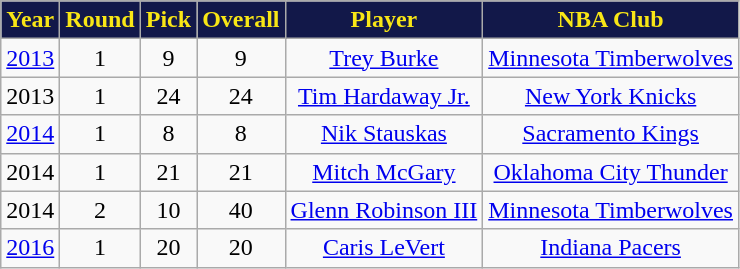<table class="wikitable" style="text-align:center">
<tr>
<th style="background:#121849;color:#F8E616;">Year</th>
<th style="background:#121849;color:#F8E616;">Round</th>
<th style="background:#121849;color:#F8E616;">Pick</th>
<th style="background:#121849;color:#F8E616;">Overall</th>
<th style="background:#121849;color:#F8E616;">Player</th>
<th style="background:#121849;color:#F8E616;">NBA Club</th>
</tr>
<tr>
<td><a href='#'>2013</a></td>
<td>1</td>
<td>9</td>
<td>9</td>
<td><a href='#'>Trey Burke</a></td>
<td><a href='#'>Minnesota Timberwolves</a></td>
</tr>
<tr>
<td>2013</td>
<td>1</td>
<td>24</td>
<td>24</td>
<td><a href='#'>Tim Hardaway Jr.</a></td>
<td><a href='#'>New York Knicks</a></td>
</tr>
<tr>
<td><a href='#'>2014</a></td>
<td>1</td>
<td>8</td>
<td>8</td>
<td><a href='#'>Nik Stauskas</a></td>
<td><a href='#'>Sacramento Kings</a></td>
</tr>
<tr>
<td>2014</td>
<td>1</td>
<td>21</td>
<td>21</td>
<td><a href='#'>Mitch McGary</a></td>
<td><a href='#'>Oklahoma City Thunder</a></td>
</tr>
<tr>
<td>2014</td>
<td>2</td>
<td>10</td>
<td>40</td>
<td><a href='#'>Glenn Robinson III</a></td>
<td><a href='#'>Minnesota Timberwolves</a></td>
</tr>
<tr>
<td><a href='#'>2016</a></td>
<td>1</td>
<td>20</td>
<td>20</td>
<td><a href='#'>Caris LeVert</a></td>
<td><a href='#'>Indiana Pacers</a></td>
</tr>
</table>
